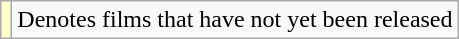<table class="wikitable">
<tr>
<td style="background:#FFFFCC;"></td>
<td>Denotes films that have not yet been released</td>
</tr>
</table>
